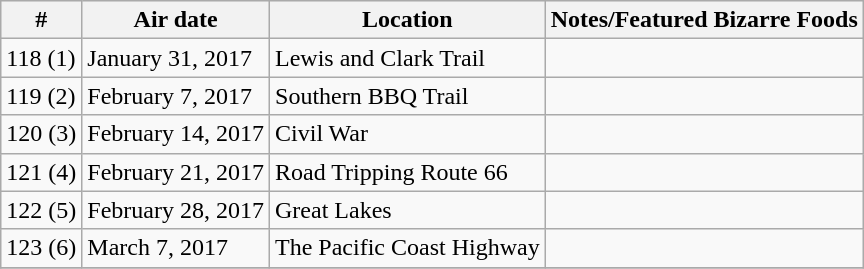<table class="wikitable">
<tr style="background:#EFEFEF">
<th>#</th>
<th>Air date</th>
<th>Location</th>
<th>Notes/Featured Bizarre Foods</th>
</tr>
<tr>
<td>118 (1)</td>
<td>January 31, 2017</td>
<td>Lewis and Clark Trail</td>
<td></td>
</tr>
<tr>
<td>119 (2)</td>
<td>February 7, 2017</td>
<td>Southern BBQ Trail</td>
<td></td>
</tr>
<tr>
<td>120 (3)</td>
<td>February 14, 2017</td>
<td>Civil War</td>
<td></td>
</tr>
<tr>
<td>121 (4)</td>
<td>February 21, 2017</td>
<td>Road Tripping Route 66</td>
<td></td>
</tr>
<tr>
<td>122 (5)</td>
<td>February 28, 2017</td>
<td>Great Lakes</td>
<td></td>
</tr>
<tr>
<td>123 (6)</td>
<td>March 7, 2017</td>
<td>The Pacific Coast Highway</td>
<td></td>
</tr>
<tr>
</tr>
</table>
